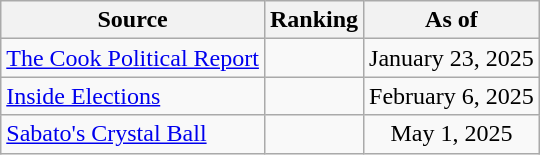<table class="wikitable" style=text-align:center>
<tr>
<th>Source</th>
<th>Ranking</th>
<th>As of</th>
</tr>
<tr>
<td align=left><a href='#'>The Cook Political Report</a></td>
<td></td>
<td>January 23, 2025</td>
</tr>
<tr>
<td align=left><a href='#'>Inside Elections</a></td>
<td></td>
<td>February 6, 2025</td>
</tr>
<tr>
<td align=left><a href='#'>Sabato's Crystal Ball</a></td>
<td></td>
<td>May 1, 2025</td>
</tr>
</table>
